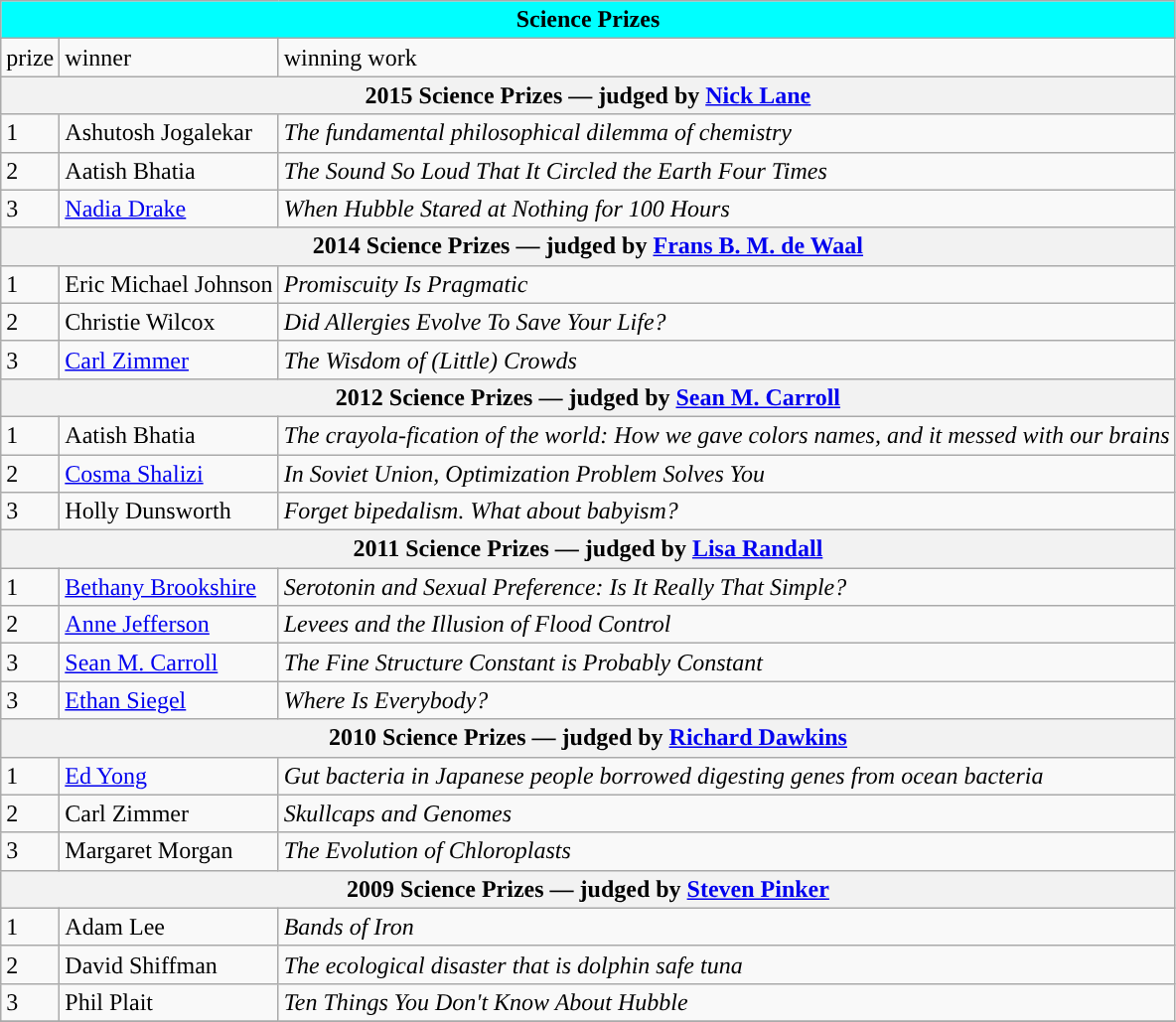<table class="wikitable collapsible collapsed">
<tr>
<th colspan="3" ; style="background:#00FFFF">Science Prizes</th>
</tr>
<tr>
<td>prize</td>
<td>winner</td>
<td>winning work</td>
</tr>
<tr>
<th colspan="3">2015 Science Prizes — judged by <a href='#'>Nick Lane</a></th>
</tr>
<tr>
<td>1</td>
<td>Ashutosh Jogalekar</td>
<td><em>The fundamental philosophical dilemma of chemistry</em></td>
</tr>
<tr>
<td>2</td>
<td>Aatish Bhatia</td>
<td><em>The Sound So Loud That It Circled the Earth Four Times</em></td>
</tr>
<tr>
<td>3</td>
<td><a href='#'>Nadia Drake</a></td>
<td><em>When Hubble Stared at Nothing for 100 Hours</em></td>
</tr>
<tr>
<th colspan="3">2014 Science Prizes — judged by <a href='#'>Frans B. M. de Waal</a></th>
</tr>
<tr>
<td>1</td>
<td>Eric Michael Johnson</td>
<td><em>Promiscuity Is Pragmatic</em></td>
</tr>
<tr>
<td>2</td>
<td>Christie Wilcox</td>
<td><em>Did Allergies Evolve To Save Your Life?</em></td>
</tr>
<tr>
<td>3</td>
<td><a href='#'>Carl Zimmer</a></td>
<td><em>The Wisdom of (Little) Crowds</em></td>
</tr>
<tr>
<th colspan="3">2012 Science Prizes — judged by <a href='#'>Sean M. Carroll</a></th>
</tr>
<tr>
<td>1</td>
<td>Aatish Bhatia</td>
<td><em>The crayola-fication of the world: How we gave colors names, and it messed with our brains</em></td>
</tr>
<tr>
<td>2</td>
<td><a href='#'>Cosma Shalizi</a></td>
<td><em>In Soviet Union, Optimization Problem Solves You</em></td>
</tr>
<tr>
<td>3</td>
<td>Holly Dunsworth</td>
<td><em>Forget bipedalism. What about babyism?</em></td>
</tr>
<tr>
<th colspan="3">2011 Science Prizes — judged by <a href='#'>Lisa Randall</a></th>
</tr>
<tr>
<td>1</td>
<td><a href='#'>Bethany Brookshire</a></td>
<td><em>Serotonin and Sexual Preference: Is It Really That Simple?</em></td>
</tr>
<tr>
<td>2</td>
<td><a href='#'>Anne Jefferson</a></td>
<td><em>Levees and the Illusion of Flood Control</em></td>
</tr>
<tr>
<td>3</td>
<td><a href='#'>Sean M. Carroll</a></td>
<td><em>The Fine Structure Constant is Probably Constant</em></td>
</tr>
<tr>
<td>3</td>
<td><a href='#'>Ethan Siegel</a></td>
<td><em>Where Is Everybody?</em></td>
</tr>
<tr>
<th colspan="3">2010 Science Prizes — judged by <a href='#'>Richard Dawkins</a></th>
</tr>
<tr>
<td>1</td>
<td><a href='#'>Ed Yong</a></td>
<td><em>Gut bacteria in Japanese people borrowed digesting genes from ocean bacteria</em></td>
</tr>
<tr>
<td>2</td>
<td>Carl Zimmer</td>
<td><em>Skullcaps and Genomes</em></td>
</tr>
<tr>
<td>3</td>
<td>Margaret Morgan</td>
<td><em>The Evolution of Chloroplasts</em></td>
</tr>
<tr>
<th colspan="3">2009 Science Prizes — judged by <a href='#'>Steven Pinker</a></th>
</tr>
<tr>
<td>1</td>
<td>Adam Lee</td>
<td><em>Bands of Iron</em></td>
</tr>
<tr>
<td>2</td>
<td>David Shiffman</td>
<td><em>The ecological disaster that is dolphin safe tuna</em></td>
</tr>
<tr>
<td>3</td>
<td>Phil Plait</td>
<td><em>Ten Things You Don't Know About Hubble</em></td>
</tr>
<tr>
</tr>
</table>
